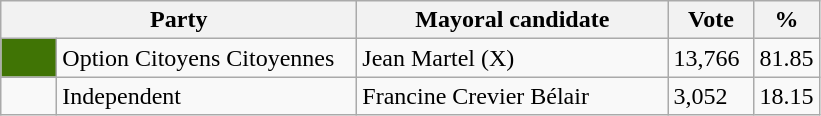<table class="wikitable">
<tr>
<th bgcolor="#DDDDFF" width="230px" colspan="2">Party</th>
<th bgcolor="#DDDDFF" width="200px">Mayoral candidate</th>
<th bgcolor="#DDDDFF" width="50px">Vote</th>
<th bgcolor="#DDDDFF" width="30px">%</th>
</tr>
<tr>
<td bgcolor=#407405 width="30px"> </td>
<td>Option Citoyens Citoyennes</td>
<td>Jean Martel (X)</td>
<td>13,766</td>
<td>81.85</td>
</tr>
<tr>
<td> </td>
<td>Independent</td>
<td>Francine Crevier Bélair</td>
<td>3,052</td>
<td>18.15</td>
</tr>
</table>
